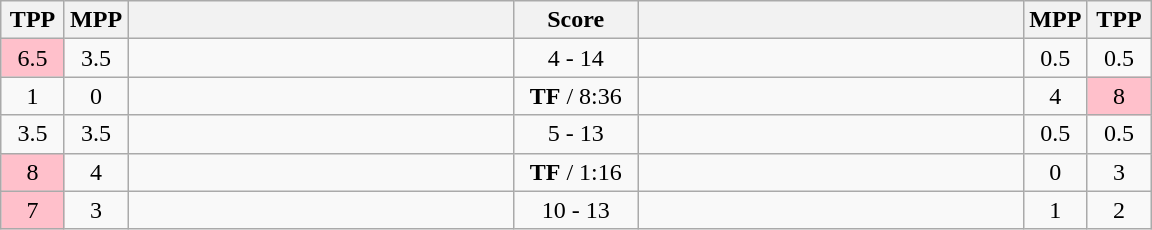<table class="wikitable" style="text-align: center;" |>
<tr>
<th width="35">TPP</th>
<th width="35">MPP</th>
<th width="250"></th>
<th width="75">Score</th>
<th width="250"></th>
<th width="35">MPP</th>
<th width="35">TPP</th>
</tr>
<tr>
<td bgcolor=pink>6.5</td>
<td>3.5</td>
<td style="text-align:left;"></td>
<td>4 - 14</td>
<td style="text-align:left;"><strong></strong></td>
<td>0.5</td>
<td>0.5</td>
</tr>
<tr>
<td>1</td>
<td>0</td>
<td style="text-align:left;"><strong></strong></td>
<td><strong>TF</strong> / 8:36</td>
<td style="text-align:left;"></td>
<td>4</td>
<td bgcolor=pink>8</td>
</tr>
<tr>
<td>3.5</td>
<td>3.5</td>
<td style="text-align:left;"></td>
<td>5 - 13</td>
<td style="text-align:left;"><strong></strong></td>
<td>0.5</td>
<td>0.5</td>
</tr>
<tr>
<td bgcolor=pink>8</td>
<td>4</td>
<td style="text-align:left;"></td>
<td><strong>TF</strong> / 1:16</td>
<td style="text-align:left;"><strong></strong></td>
<td>0</td>
<td>3</td>
</tr>
<tr>
<td bgcolor=pink>7</td>
<td>3</td>
<td style="text-align:left;"></td>
<td>10 - 13</td>
<td style="text-align:left;"><strong></strong></td>
<td>1</td>
<td>2</td>
</tr>
</table>
